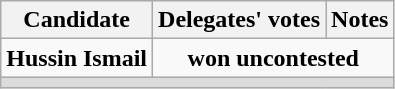<table class="wikitable" style="text-align:center">
<tr>
<th>Candidate</th>
<th>Delegates' votes</th>
<th>Notes</th>
</tr>
<tr>
<td align="left"><strong>Hussin Ismail</strong></td>
<td colspan="2" align="center"><strong>won uncontested</strong></td>
</tr>
<tr>
<td colspan="3" bgcolor="dcdcdc"></td>
</tr>
</table>
